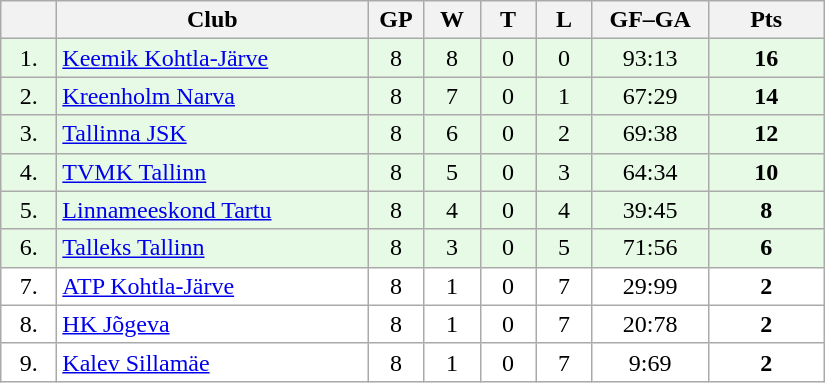<table class="wikitable">
<tr>
<th width="30"></th>
<th width="200">Club</th>
<th width="30">GP</th>
<th width="30">W</th>
<th width="30">T</th>
<th width="30">L</th>
<th width="70">GF–GA</th>
<th width="70">Pts</th>
</tr>
<tr bgcolor="#e6fae6" align="center">
<td>1.</td>
<td align="left"><a href='#'>Keemik Kohtla-Järve</a></td>
<td>8</td>
<td>8</td>
<td>0</td>
<td>0</td>
<td>93:13</td>
<td><strong>16</strong></td>
</tr>
<tr bgcolor="#e6fae6" align="center">
<td>2.</td>
<td align="left"><a href='#'>Kreenholm Narva</a></td>
<td>8</td>
<td>7</td>
<td>0</td>
<td>1</td>
<td>67:29</td>
<td><strong>14</strong></td>
</tr>
<tr bgcolor="#e6fae6" align="center">
<td>3.</td>
<td align="left"><a href='#'>Tallinna JSK</a></td>
<td>8</td>
<td>6</td>
<td>0</td>
<td>2</td>
<td>69:38</td>
<td><strong>12</strong></td>
</tr>
<tr bgcolor="#e6fae6" align="center">
<td>4.</td>
<td align="left"><a href='#'>TVMK Tallinn</a></td>
<td>8</td>
<td>5</td>
<td>0</td>
<td>3</td>
<td>64:34</td>
<td><strong>10</strong></td>
</tr>
<tr bgcolor="#e6fae6" align="center">
<td>5.</td>
<td align="left"><a href='#'>Linnameeskond Tartu</a></td>
<td>8</td>
<td>4</td>
<td>0</td>
<td>4</td>
<td>39:45</td>
<td><strong>8</strong></td>
</tr>
<tr bgcolor="#e6fae6" align="center">
<td>6.</td>
<td align="left"><a href='#'>Talleks Tallinn</a></td>
<td>8</td>
<td>3</td>
<td>0</td>
<td>5</td>
<td>71:56</td>
<td><strong>6</strong></td>
</tr>
<tr bgcolor="#FFFFFF" align="center">
<td>7.</td>
<td align="left"><a href='#'>ATP Kohtla-Järve</a></td>
<td>8</td>
<td>1</td>
<td>0</td>
<td>7</td>
<td>29:99</td>
<td><strong>2</strong></td>
</tr>
<tr bgcolor="#FFFFFF" align="center">
<td>8.</td>
<td align="left"><a href='#'>HK Jõgeva</a></td>
<td>8</td>
<td>1</td>
<td>0</td>
<td>7</td>
<td>20:78</td>
<td><strong>2</strong></td>
</tr>
<tr bgcolor="#FFFFFF" align="center">
<td>9.</td>
<td align="left"><a href='#'>Kalev Sillamäe</a></td>
<td>8</td>
<td>1</td>
<td>0</td>
<td>7</td>
<td>9:69</td>
<td><strong>2</strong></td>
</tr>
</table>
